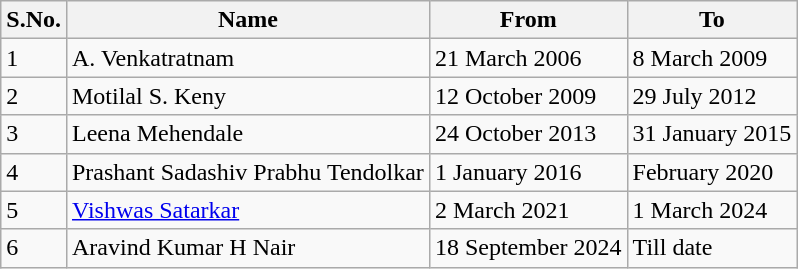<table class="wikitable sortable plainrowheaders" style="font-size: 100%">
<tr>
<th scope="col">S.No.</th>
<th scope="col">Name</th>
<th scope="col">From</th>
<th scope="col">To</th>
</tr>
<tr>
<td>1</td>
<td>A. Venkatratnam</td>
<td>21 March 2006</td>
<td>8 March 2009</td>
</tr>
<tr>
<td>2</td>
<td>Motilal S. Keny</td>
<td>12 October 2009</td>
<td>29 July 2012</td>
</tr>
<tr>
<td>3</td>
<td>Leena Mehendale</td>
<td>24 October 2013</td>
<td>31 January 2015</td>
</tr>
<tr>
<td>4</td>
<td>Prashant Sadashiv Prabhu Tendolkar</td>
<td>1 January 2016</td>
<td>February 2020</td>
</tr>
<tr>
<td>5</td>
<td><a href='#'>Vishwas Satarkar</a></td>
<td>2 March 2021</td>
<td>1 March 2024</td>
</tr>
<tr>
<td>6</td>
<td>Aravind Kumar H Nair</td>
<td>18 September 2024</td>
<td>Till date</td>
</tr>
</table>
